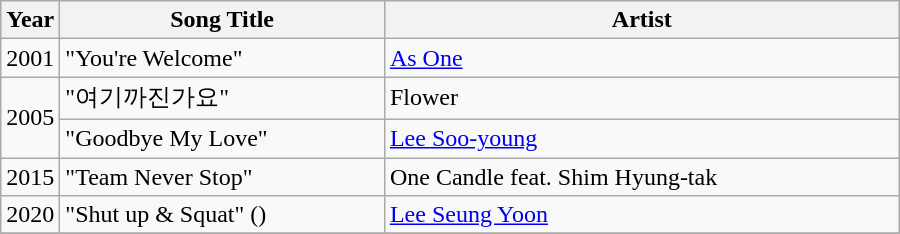<table class="wikitable" style="width:600px">
<tr>
<th width=10>Year</th>
<th>Song Title</th>
<th>Artist</th>
</tr>
<tr>
<td>2001</td>
<td>"You're Welcome" </td>
<td><a href='#'>As One</a></td>
</tr>
<tr>
<td rowspan=2>2005</td>
<td>"여기까진가요"</td>
<td>Flower</td>
</tr>
<tr>
<td>"Goodbye My Love"</td>
<td><a href='#'>Lee Soo-young</a></td>
</tr>
<tr>
<td>2015</td>
<td>"Team Never Stop" </td>
<td>One Candle feat. Shim Hyung-tak</td>
</tr>
<tr>
<td>2020</td>
<td>"Shut up & Squat" ()</td>
<td><a href='#'>Lee Seung Yoon</a></td>
</tr>
<tr>
</tr>
</table>
